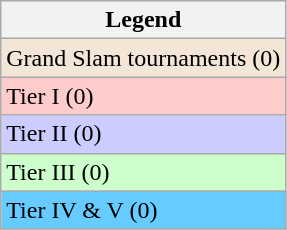<table class="wikitable sortable mw-collapsible mw-collapsed">
<tr>
<th>Legend</th>
</tr>
<tr>
<td align=center colspan=2 style="background:#f3e6d7;">Grand Slam tournaments (0)</td>
</tr>
<tr>
<td style="background:#fcc;">Tier I (0)</td>
</tr>
<tr>
<td style="background:#ccf;">Tier II (0)</td>
</tr>
<tr>
<td style="background:#cfc;">Tier III (0)</td>
</tr>
<tr>
<td style="background:#6cf;">Tier IV & V (0)</td>
</tr>
</table>
